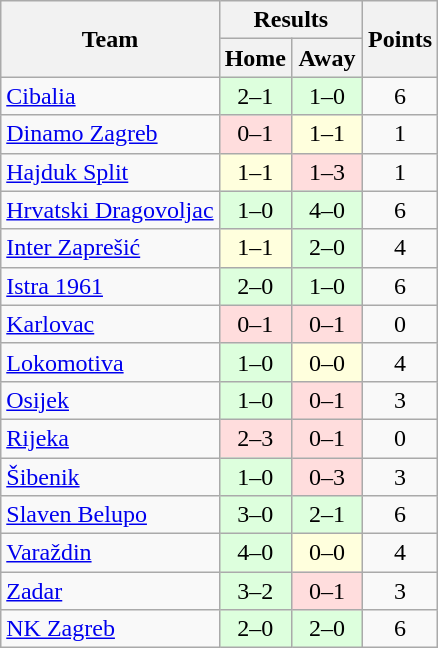<table class="wikitable" style="text-align:center">
<tr>
<th rowspan=2>Team</th>
<th colspan=2>Results</th>
<th rowspan=2>Points</th>
</tr>
<tr>
<th width=40>Home</th>
<th width=40>Away</th>
</tr>
<tr>
<td align=left><a href='#'>Cibalia</a></td>
<td bgcolor="#ddffdd">2–1</td>
<td bgcolor="#ddffdd">1–0</td>
<td>6</td>
</tr>
<tr>
<td align=left><a href='#'>Dinamo Zagreb</a></td>
<td bgcolor="#ffdddd">0–1</td>
<td bgcolor="#ffffdd">1–1</td>
<td>1</td>
</tr>
<tr>
<td align=left><a href='#'>Hajduk Split</a></td>
<td bgcolor="#ffffdd">1–1</td>
<td bgcolor="#ffdddd">1–3</td>
<td>1</td>
</tr>
<tr>
<td align=left><a href='#'>Hrvatski Dragovoljac</a></td>
<td bgcolor="#ddffdd">1–0</td>
<td bgcolor="#ddffdd">4–0</td>
<td>6</td>
</tr>
<tr>
<td align=left><a href='#'>Inter Zaprešić</a></td>
<td bgcolor="#ffffdd">1–1</td>
<td bgcolor="#ddffdd">2–0</td>
<td>4</td>
</tr>
<tr>
<td align=left><a href='#'>Istra 1961</a></td>
<td bgcolor="#ddffdd">2–0</td>
<td bgcolor="#ddffdd">1–0</td>
<td>6</td>
</tr>
<tr>
<td align=left><a href='#'>Karlovac</a></td>
<td bgcolor="#ffdddd">0–1</td>
<td bgcolor="#ffdddd">0–1</td>
<td>0</td>
</tr>
<tr>
<td align=left><a href='#'>Lokomotiva</a></td>
<td bgcolor="#ddffdd">1–0</td>
<td bgcolor="#ffffdd">0–0</td>
<td>4</td>
</tr>
<tr>
<td align=left><a href='#'>Osijek</a></td>
<td bgcolor="#ddffdd">1–0</td>
<td bgcolor="#ffdddd">0–1</td>
<td>3</td>
</tr>
<tr>
<td align=left><a href='#'>Rijeka</a></td>
<td bgcolor="#ffdddd">2–3</td>
<td bgcolor="#ffdddd">0–1</td>
<td>0</td>
</tr>
<tr>
<td align=left><a href='#'>Šibenik</a></td>
<td bgcolor="#ddffdd">1–0</td>
<td bgcolor="#ffdddd">0–3</td>
<td>3</td>
</tr>
<tr>
<td align=left><a href='#'>Slaven Belupo</a></td>
<td bgcolor="#ddffdd">3–0</td>
<td bgcolor="#ddffdd">2–1</td>
<td>6</td>
</tr>
<tr>
<td align=left><a href='#'>Varaždin</a></td>
<td bgcolor="#ddffdd">4–0</td>
<td bgcolor="#ffffdd">0–0</td>
<td>4</td>
</tr>
<tr>
<td align=left><a href='#'>Zadar</a></td>
<td bgcolor="#ddffdd">3–2</td>
<td bgcolor="#ffdddd">0–1</td>
<td>3</td>
</tr>
<tr>
<td align=left><a href='#'>NK Zagreb</a></td>
<td bgcolor="#ddffdd">2–0</td>
<td bgcolor="#ddffdd">2–0</td>
<td>6</td>
</tr>
</table>
